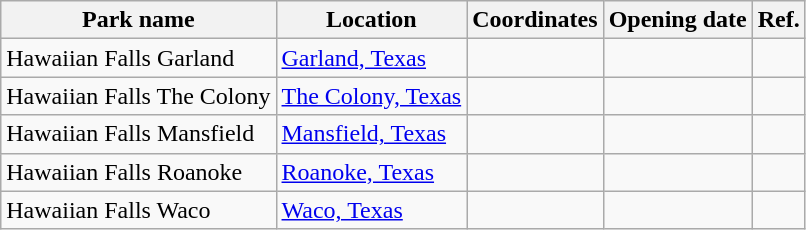<table class="wikitable sortable">
<tr>
<th>Park name</th>
<th>Location</th>
<th>Coordinates</th>
<th>Opening date</th>
<th class="unsortable">Ref.</th>
</tr>
<tr>
<td>Hawaiian Falls Garland</td>
<td><a href='#'>Garland, Texas</a></td>
<td></td>
<td></td>
<td></td>
</tr>
<tr>
<td>Hawaiian Falls The Colony</td>
<td><a href='#'>The Colony, Texas</a></td>
<td></td>
<td></td>
<td></td>
</tr>
<tr>
<td>Hawaiian Falls Mansfield</td>
<td><a href='#'>Mansfield, Texas</a></td>
<td></td>
<td></td>
<td></td>
</tr>
<tr>
<td>Hawaiian Falls Roanoke</td>
<td><a href='#'>Roanoke, Texas</a></td>
<td></td>
<td></td>
<td></td>
</tr>
<tr>
<td>Hawaiian Falls Waco</td>
<td><a href='#'>Waco, Texas</a></td>
<td></td>
<td></td>
<td></td>
</tr>
</table>
